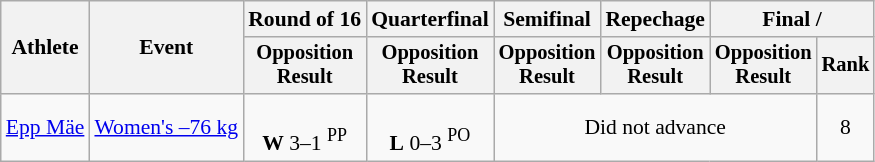<table class="wikitable" style="font-size:90%">
<tr>
<th rowspan=2>Athlete</th>
<th rowspan=2>Event</th>
<th>Round of 16</th>
<th>Quarterfinal</th>
<th>Semifinal</th>
<th>Repechage</th>
<th colspan=2>Final / </th>
</tr>
<tr style="font-size: 95%">
<th>Opposition<br>Result</th>
<th>Opposition<br>Result</th>
<th>Opposition<br>Result</th>
<th>Opposition<br>Result</th>
<th>Opposition<br>Result</th>
<th>Rank</th>
</tr>
<tr align=center>
<td align=left><a href='#'>Epp Mäe</a></td>
<td align=left><a href='#'>Women's –76 kg</a></td>
<td><br><strong>W</strong> 3–1 <sup>PP</sup></td>
<td><br><strong>L</strong> 0–3 <sup>PO</sup></td>
<td colspan=3>Did not advance</td>
<td>8</td>
</tr>
</table>
